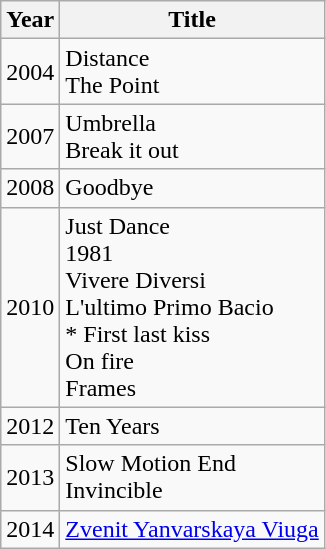<table class="wikitable">
<tr>
<th>Year</th>
<th>Title</th>
</tr>
<tr>
<td>2004</td>
<td>Distance<br> The Point</td>
</tr>
<tr>
<td>2007</td>
<td>Umbrella<br> Break it out</td>
</tr>
<tr>
<td>2008</td>
<td>Goodbye</td>
</tr>
<tr>
<td>2010</td>
<td>Just Dance<br> 1981<br>Vivere Diversi<br>L'ultimo Primo Bacio<br>* First last kiss<br>On fire<br> Frames</td>
</tr>
<tr>
<td>2012</td>
<td>Ten Years </td>
</tr>
<tr>
<td>2013</td>
<td>Slow Motion End<br> Invincible</td>
</tr>
<tr>
<td>2014</td>
<td><a href='#'>Zvenit Yanvarskaya Viuga</a></td>
</tr>
</table>
